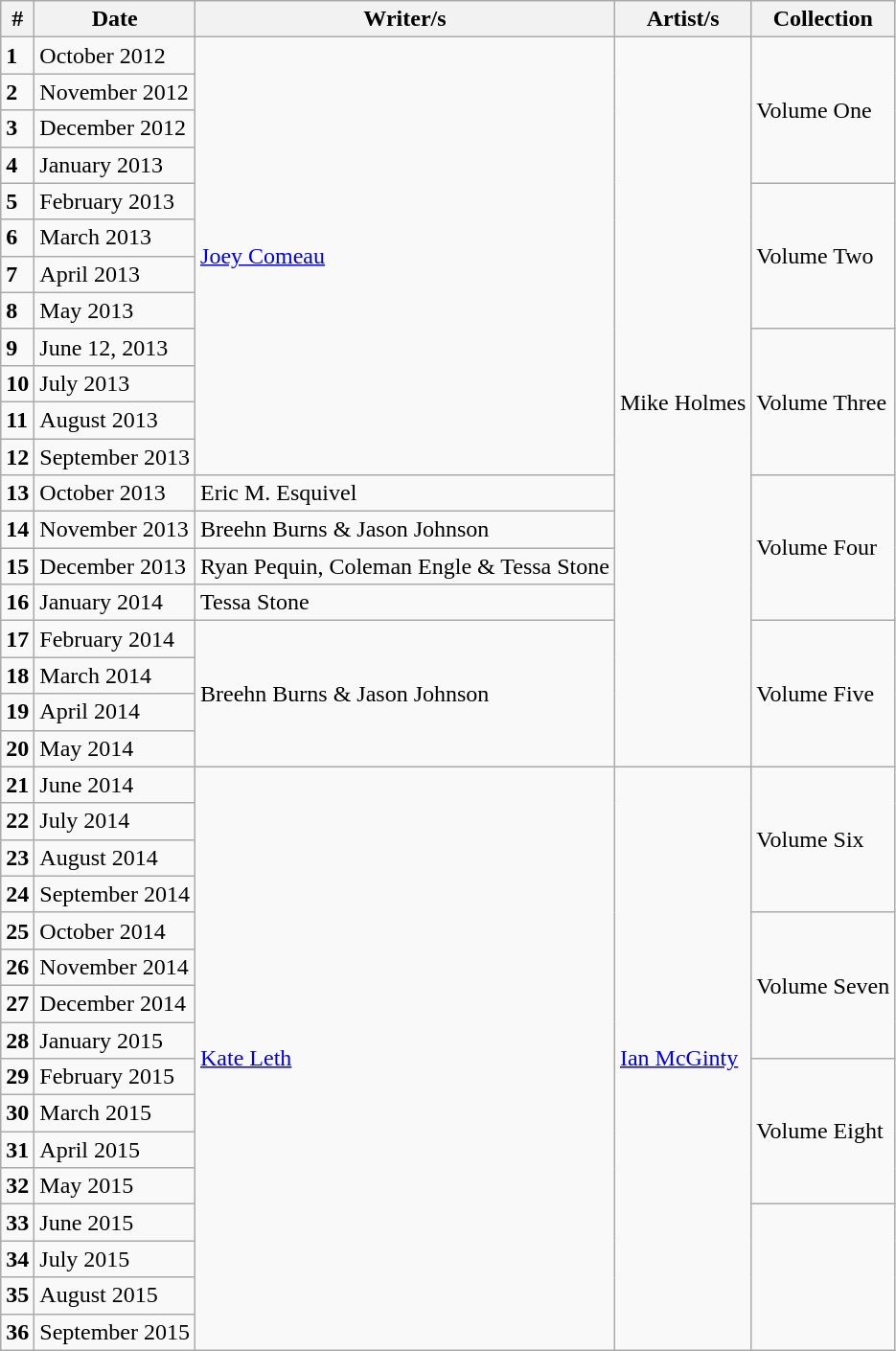<table class="wikitable">
<tr>
<th>#</th>
<th>Date</th>
<th>Writer/s</th>
<th>Artist/s</th>
<th>Collection</th>
</tr>
<tr>
<td><strong>1</strong></td>
<td>October 2012</td>
<td rowspan=12><a href='#'>Joey Comeau</a></td>
<td rowspan=20>Mike Holmes</td>
<td rowspan=4>Volume One</td>
</tr>
<tr>
<td><strong>2</strong></td>
<td>November 2012</td>
</tr>
<tr>
<td><strong>3</strong></td>
<td>December 2012</td>
</tr>
<tr>
<td><strong>4</strong></td>
<td>January 2013</td>
</tr>
<tr>
<td><strong>5</strong></td>
<td>February 2013</td>
<td rowspan=4>Volume Two</td>
</tr>
<tr>
<td><strong>6</strong></td>
<td>March 2013</td>
</tr>
<tr>
<td><strong>7</strong></td>
<td>April 2013</td>
</tr>
<tr>
<td><strong>8</strong></td>
<td>May 2013</td>
</tr>
<tr>
<td><strong>9</strong></td>
<td>June 12, 2013</td>
<td rowspan=4>Volume Three</td>
</tr>
<tr>
<td><strong>10</strong></td>
<td>July 2013</td>
</tr>
<tr>
<td><strong>11</strong></td>
<td>August 2013</td>
</tr>
<tr>
<td><strong>12</strong></td>
<td>September 2013</td>
</tr>
<tr>
<td><strong>13</strong></td>
<td>October 2013</td>
<td>Eric M. Esquivel</td>
<td rowspan=4>Volume Four</td>
</tr>
<tr>
<td><strong>14</strong></td>
<td>November 2013</td>
<td>Breehn Burns & Jason Johnson</td>
</tr>
<tr>
<td><strong>15</strong></td>
<td>December 2013</td>
<td>Ryan Pequin, Coleman Engle & Tessa Stone</td>
</tr>
<tr>
<td><strong>16</strong></td>
<td>January 2014</td>
<td>Tessa Stone</td>
</tr>
<tr>
<td><strong>17</strong></td>
<td>February 2014</td>
<td rowspan=4>Breehn Burns & Jason Johnson</td>
<td rowspan=4>Volume Five</td>
</tr>
<tr>
<td><strong>18</strong></td>
<td>March 2014</td>
</tr>
<tr>
<td><strong>19</strong></td>
<td>April 2014</td>
</tr>
<tr>
<td><strong>20</strong></td>
<td>May 2014</td>
</tr>
<tr>
<td><strong>21</strong></td>
<td>June 2014</td>
<td rowspan=16><a href='#'>Kate Leth</a></td>
<td rowspan=16><a href='#'>Ian McGinty</a></td>
<td rowspan=4>Volume Six</td>
</tr>
<tr>
<td><strong>22</strong></td>
<td>July 2014</td>
</tr>
<tr>
<td><strong>23</strong></td>
<td>August 2014</td>
</tr>
<tr>
<td><strong>24</strong></td>
<td>September 2014</td>
</tr>
<tr>
<td><strong>25</strong></td>
<td>October 2014</td>
<td rowspan=4>Volume Seven</td>
</tr>
<tr>
<td><strong>26</strong></td>
<td>November 2014</td>
</tr>
<tr>
<td><strong>27</strong></td>
<td>December 2014</td>
</tr>
<tr>
<td><strong>28</strong></td>
<td>January 2015</td>
</tr>
<tr>
<td><strong>29</strong></td>
<td>February 2015</td>
<td rowspan=4>Volume Eight</td>
</tr>
<tr>
<td><strong>30</strong></td>
<td>March 2015</td>
</tr>
<tr>
<td><strong>31</strong></td>
<td>April 2015</td>
</tr>
<tr>
<td><strong>32</strong></td>
<td>May 2015</td>
</tr>
<tr>
<td><strong>33</strong></td>
<td>June 2015</td>
</tr>
<tr>
<td><strong>34</strong></td>
<td>July 2015</td>
</tr>
<tr>
<td><strong>35</strong></td>
<td>August 2015</td>
</tr>
<tr>
<td><strong>36</strong></td>
<td>September 2015</td>
</tr>
</table>
